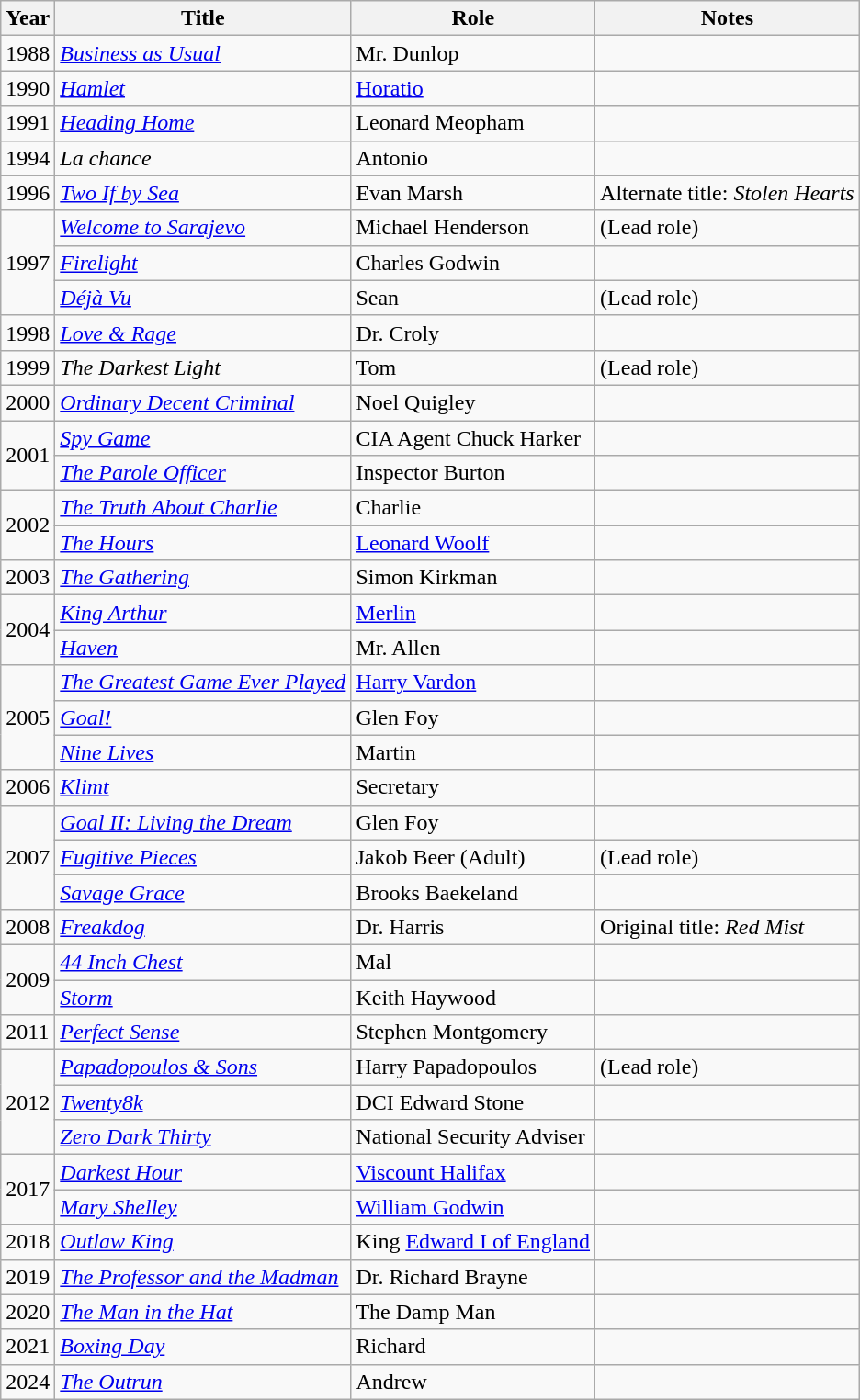<table class="wikitable sortable">
<tr>
<th>Year</th>
<th>Title</th>
<th>Role</th>
<th>Notes</th>
</tr>
<tr>
<td>1988</td>
<td><em><a href='#'>Business as Usual</a></em></td>
<td>Mr. Dunlop</td>
<td></td>
</tr>
<tr>
<td>1990</td>
<td><em><a href='#'>Hamlet</a></em></td>
<td><a href='#'>Horatio</a></td>
<td></td>
</tr>
<tr>
<td>1991</td>
<td><em><a href='#'>Heading Home</a></em></td>
<td>Leonard Meopham</td>
<td></td>
</tr>
<tr>
<td>1994</td>
<td><em>La chance</em></td>
<td>Antonio</td>
<td></td>
</tr>
<tr>
<td>1996</td>
<td><em><a href='#'>Two If by Sea</a></em></td>
<td>Evan Marsh</td>
<td>Alternate title: <em>Stolen Hearts</em></td>
</tr>
<tr>
<td rowspan=3>1997</td>
<td><em><a href='#'>Welcome to Sarajevo</a></em></td>
<td>Michael Henderson</td>
<td>(Lead role)</td>
</tr>
<tr>
<td><em><a href='#'>Firelight</a></em></td>
<td>Charles Godwin</td>
<td></td>
</tr>
<tr>
<td><em><a href='#'>Déjà Vu</a></em></td>
<td>Sean</td>
<td>(Lead role)</td>
</tr>
<tr>
<td>1998</td>
<td><em><a href='#'>Love & Rage</a></em></td>
<td>Dr. Croly</td>
<td></td>
</tr>
<tr>
<td>1999</td>
<td><em>The Darkest Light</em></td>
<td>Tom</td>
<td>(Lead role)</td>
</tr>
<tr>
<td>2000</td>
<td><em><a href='#'>Ordinary Decent Criminal</a></em></td>
<td>Noel Quigley</td>
<td></td>
</tr>
<tr>
<td rowspan=2>2001</td>
<td><em><a href='#'>Spy Game</a></em></td>
<td>CIA Agent Chuck Harker</td>
<td></td>
</tr>
<tr>
<td><em><a href='#'>The Parole Officer</a></em></td>
<td>Inspector Burton</td>
<td></td>
</tr>
<tr>
<td rowspan=2>2002</td>
<td><em><a href='#'>The Truth About Charlie</a></em></td>
<td>Charlie</td>
<td></td>
</tr>
<tr>
<td><em><a href='#'>The Hours</a></em></td>
<td><a href='#'>Leonard Woolf</a></td>
<td></td>
</tr>
<tr>
<td>2003</td>
<td><em><a href='#'>The Gathering</a></em></td>
<td>Simon Kirkman</td>
<td></td>
</tr>
<tr>
<td rowspan=2>2004</td>
<td><em><a href='#'>King Arthur</a></em></td>
<td><a href='#'>Merlin</a></td>
<td></td>
</tr>
<tr>
<td><em><a href='#'>Haven</a></em></td>
<td>Mr. Allen</td>
<td></td>
</tr>
<tr>
<td rowspan=3>2005</td>
<td><em><a href='#'>The Greatest Game Ever Played</a></em></td>
<td><a href='#'>Harry Vardon</a></td>
<td></td>
</tr>
<tr>
<td><em><a href='#'>Goal!</a></em></td>
<td>Glen Foy</td>
<td></td>
</tr>
<tr>
<td><em><a href='#'>Nine Lives</a></em></td>
<td>Martin</td>
<td></td>
</tr>
<tr>
<td>2006</td>
<td><em><a href='#'>Klimt</a></em></td>
<td>Secretary</td>
<td></td>
</tr>
<tr>
<td rowspan=3>2007</td>
<td><em><a href='#'>Goal II: Living the Dream</a></em></td>
<td>Glen Foy</td>
<td></td>
</tr>
<tr>
<td><em><a href='#'>Fugitive Pieces</a></em></td>
<td>Jakob Beer (Adult)</td>
<td>(Lead role)</td>
</tr>
<tr>
<td><em><a href='#'>Savage Grace</a></em></td>
<td>Brooks Baekeland</td>
<td></td>
</tr>
<tr>
<td>2008</td>
<td><em><a href='#'>Freakdog</a></em></td>
<td>Dr. Harris</td>
<td>Original title: <em>Red Mist</em></td>
</tr>
<tr>
<td rowspan=2>2009</td>
<td><em><a href='#'>44 Inch Chest</a></em></td>
<td>Mal</td>
<td></td>
</tr>
<tr>
<td><em><a href='#'>Storm</a></em></td>
<td>Keith Haywood</td>
<td></td>
</tr>
<tr>
<td>2011</td>
<td><em><a href='#'>Perfect Sense</a></em></td>
<td>Stephen Montgomery</td>
<td></td>
</tr>
<tr>
<td rowspan=3>2012</td>
<td><em><a href='#'>Papadopoulos & Sons</a></em></td>
<td>Harry Papadopoulos</td>
<td>(Lead role)</td>
</tr>
<tr>
<td><em><a href='#'>Twenty8k</a></em></td>
<td>DCI Edward Stone</td>
<td></td>
</tr>
<tr>
<td><em><a href='#'>Zero Dark Thirty</a></em></td>
<td>National Security Adviser</td>
<td></td>
</tr>
<tr>
<td rowspan=2>2017</td>
<td><em><a href='#'>Darkest Hour</a></em></td>
<td><a href='#'>Viscount Halifax</a></td>
<td></td>
</tr>
<tr>
<td><em><a href='#'>Mary Shelley</a></em></td>
<td><a href='#'>William Godwin</a></td>
<td></td>
</tr>
<tr>
<td>2018</td>
<td><em><a href='#'>Outlaw King</a></em></td>
<td>King <a href='#'>Edward I of England</a></td>
<td></td>
</tr>
<tr>
<td>2019</td>
<td><em><a href='#'>The Professor and the Madman</a></em></td>
<td>Dr. Richard Brayne</td>
<td></td>
</tr>
<tr>
<td>2020</td>
<td><em><a href='#'>The Man in the Hat</a></em></td>
<td>The Damp Man</td>
<td></td>
</tr>
<tr>
<td>2021</td>
<td><em><a href='#'>Boxing Day</a></em></td>
<td>Richard</td>
<td></td>
</tr>
<tr>
<td>2024</td>
<td><em><a href='#'>The Outrun</a></em></td>
<td>Andrew</td>
<td></td>
</tr>
</table>
